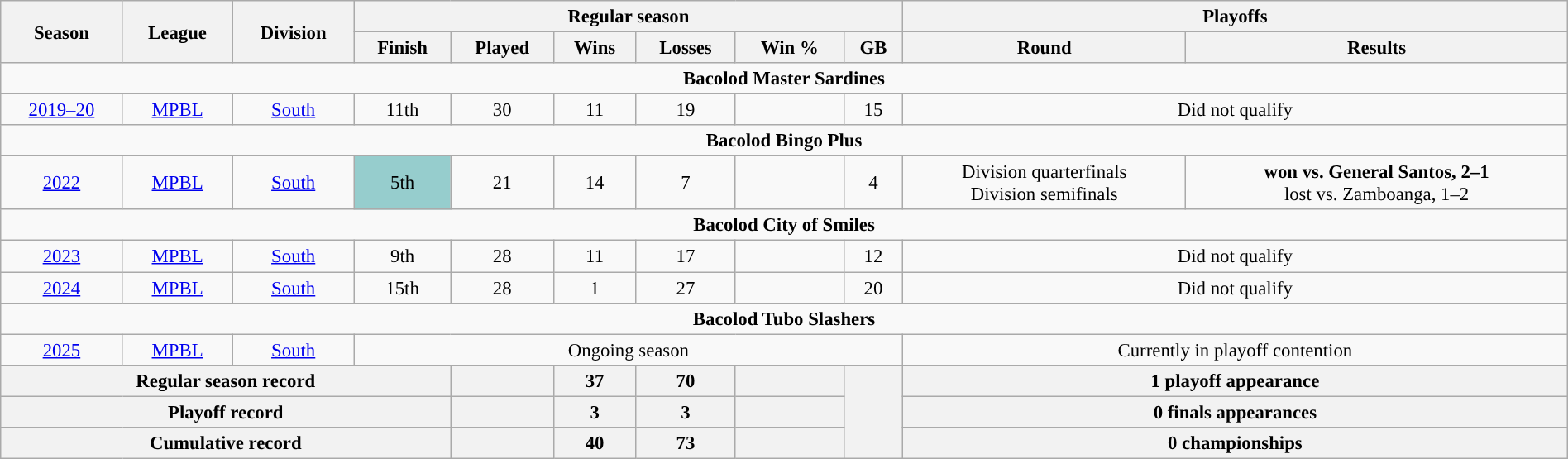<table class="wikitable" style="width:100%; text-align:center; font-size:95%">
<tr>
<th rowspan=2>Season</th>
<th rowspan=2>League</th>
<th rowspan=2>Division</th>
<th colspan=6>Regular season</th>
<th colspan=2>Playoffs</th>
</tr>
<tr>
<th>Finish</th>
<th>Played</th>
<th>Wins</th>
<th>Losses</th>
<th>Win %</th>
<th>GB</th>
<th>Round</th>
<th>Results</th>
</tr>
<tr>
<td align="center" colspan="11"><strong>Bacolod Master Sardines</strong></td>
</tr>
<tr>
<td><a href='#'>2019–20</a></td>
<td><a href='#'>MPBL</a></td>
<td><a href='#'>South</a></td>
<td>11th</td>
<td>30</td>
<td>11</td>
<td>19</td>
<td></td>
<td>15</td>
<td colspan=2>Did not qualify</td>
</tr>
<tr>
<td align="center" colspan="11"><strong>Bacolod Bingo Plus</strong></td>
</tr>
<tr>
<td><a href='#'>2022</a></td>
<td><a href='#'>MPBL</a></td>
<td><a href='#'>South</a></td>
<td bgcolor="#96CDCD">5th</td>
<td>21</td>
<td>14</td>
<td>7</td>
<td></td>
<td>4</td>
<td>Division quarterfinals <br> Division semifinals</td>
<td><strong>won vs. General Santos, 2–1</strong> <br> lost vs. Zamboanga, 1–2</td>
</tr>
<tr>
<td align="center" colspan="11"><strong>Bacolod City of Smiles</strong></td>
</tr>
<tr>
<td><a href='#'>2023</a></td>
<td><a href='#'>MPBL</a></td>
<td><a href='#'>South</a></td>
<td>9th</td>
<td>28</td>
<td>11</td>
<td>17</td>
<td></td>
<td>12</td>
<td colspan=2>Did not qualify</td>
</tr>
<tr>
<td><a href='#'>2024</a></td>
<td><a href='#'>MPBL</a></td>
<td><a href='#'>South</a></td>
<td>15th</td>
<td>28</td>
<td>1</td>
<td>27</td>
<td></td>
<td>20</td>
<td colspan=2>Did not qualify</td>
</tr>
<tr>
<td align="center" colspan="11"><strong>Bacolod Tubo Slashers</strong></td>
</tr>
<tr>
<td><a href='#'>2025</a></td>
<td><a href='#'>MPBL</a></td>
<td><a href='#'>South</a></td>
<td colspan=6>Ongoing season</td>
<td colspan=2>Currently in playoff contention</td>
</tr>
<tr>
<th colspan=4>Regular season record</th>
<th></th>
<th>37</th>
<th>70</th>
<th></th>
<th rowspan=3></th>
<th colspan=2>1 playoff appearance</th>
</tr>
<tr>
<th colspan=4>Playoff record</th>
<th></th>
<th>3</th>
<th>3</th>
<th></th>
<th colspan=2>0 finals appearances</th>
</tr>
<tr>
<th colspan=4>Cumulative record</th>
<th></th>
<th>40</th>
<th>73</th>
<th></th>
<th colspan=2>0 championships</th>
</tr>
</table>
